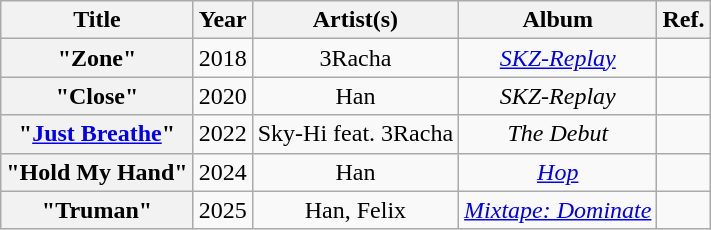<table class="wikitable plainrowheaders" style="text-align:center">
<tr>
<th scope="col">Title</th>
<th scope="col">Year</th>
<th scope="col">Artist(s)</th>
<th scope="col">Album</th>
<th scope="col">Ref.</th>
</tr>
<tr>
<th>"Zone"</th>
<td>2018</td>
<td>3Racha</td>
<td><em><a href='#'>SKZ-Replay</a></em></td>
<td></td>
</tr>
<tr>
<th>"Close"</th>
<td>2020</td>
<td>Han</td>
<td><em>SKZ-Replay</em></td>
<td></td>
</tr>
<tr>
<th>"<a href='#'>Just Breathe</a>"</th>
<td>2022</td>
<td>Sky-Hi feat. 3Racha</td>
<td><em>The Debut</em></td>
<td></td>
</tr>
<tr>
<th scope="row">"Hold My Hand"</th>
<td>2024</td>
<td>Han</td>
<td><em><a href='#'>Hop</a></em></td>
<td></td>
</tr>
<tr>
<th>"Truman"</th>
<td>2025</td>
<td>Han, Felix</td>
<td><em><a href='#'>Mixtape: Dominate</a></em></td>
<td></td>
</tr>
</table>
